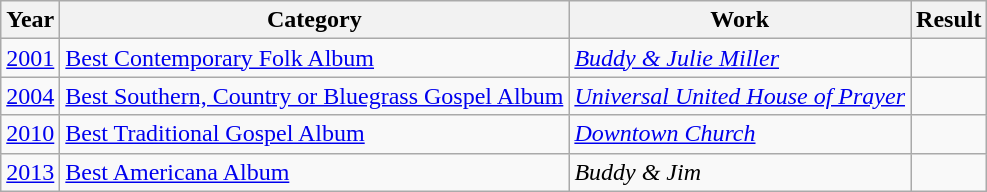<table class="wikitable sortable">
<tr>
<th>Year</th>
<th>Category</th>
<th>Work</th>
<th>Result</th>
</tr>
<tr>
<td><a href='#'>2001</a></td>
<td><a href='#'>Best Contemporary Folk Album</a></td>
<td><em><a href='#'>Buddy & Julie Miller</a></em></td>
<td></td>
</tr>
<tr>
<td><a href='#'>2004</a></td>
<td><a href='#'>Best Southern, Country or Bluegrass Gospel Album</a></td>
<td><em><a href='#'>Universal United House of Prayer</a></em></td>
<td></td>
</tr>
<tr>
<td><a href='#'>2010</a></td>
<td><a href='#'>Best Traditional Gospel Album</a></td>
<td><em><a href='#'>Downtown Church</a></em></td>
<td></td>
</tr>
<tr>
<td><a href='#'>2013</a></td>
<td><a href='#'>Best Americana Album</a></td>
<td><em>Buddy & Jim</em></td>
<td></td>
</tr>
</table>
